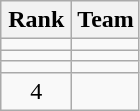<table class="wikitable" style="text-align:center;">
<tr>
<th width=40>Rank</th>
<th>Team</th>
</tr>
<tr>
<td></td>
<td style="text-align:left;"></td>
</tr>
<tr>
<td></td>
<td style="text-align:left;"></td>
</tr>
<tr>
<td></td>
<td style="text-align:left;"></td>
</tr>
<tr>
<td>4</td>
<td style="text-align:left;"></td>
</tr>
</table>
